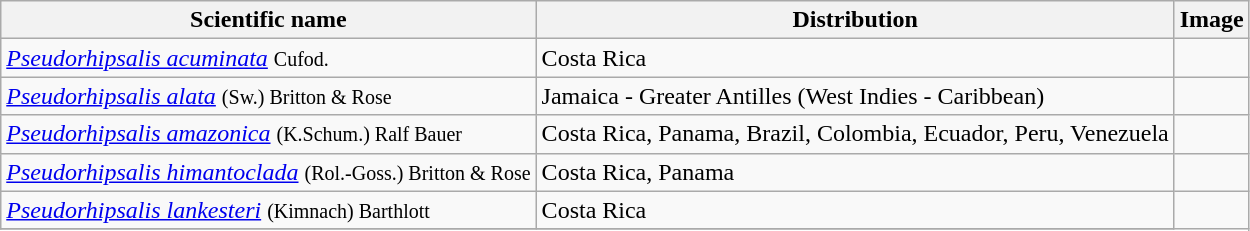<table class="wikitable">
<tr>
<th>Scientific name</th>
<th>Distribution</th>
<th>Image</th>
</tr>
<tr>
<td><em><a href='#'>Pseudorhipsalis acuminata</a></em> <small>Cufod.</small></td>
<td>Costa Rica</td>
<td></td>
</tr>
<tr>
<td><em><a href='#'>Pseudorhipsalis alata</a></em> <small>(Sw.) Britton & Rose</small></td>
<td>Jamaica - Greater Antilles (West Indies - Caribbean)</td>
<td></td>
</tr>
<tr>
<td><em><a href='#'>Pseudorhipsalis amazonica</a></em> <small>(K.Schum.) Ralf Bauer</small></td>
<td>Costa Rica, Panama, Brazil, Colombia, Ecuador, Peru, Venezuela</td>
<td></td>
</tr>
<tr>
<td><em><a href='#'>Pseudorhipsalis himantoclada</a></em> <small>(Rol.-Goss.) Britton & Rose</small></td>
<td>Costa Rica, Panama</td>
<td></td>
</tr>
<tr>
<td><em><a href='#'>Pseudorhipsalis lankesteri</a></em> <small>(Kimnach) Barthlott</small></td>
<td>Costa Rica</td>
</tr>
<tr>
</tr>
</table>
